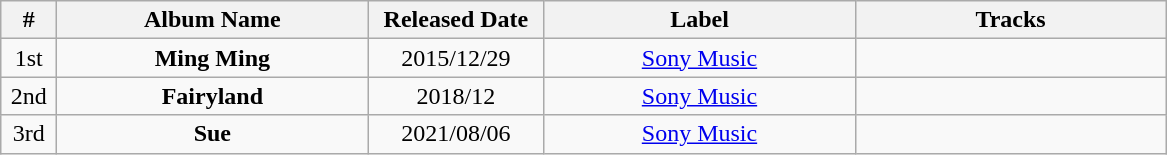<table class="wikitable">
<tr>
<th align="center" width="30px">#</th>
<th align="center" width="200px">Album Name</th>
<th align="center" width="110px">Released Date</th>
<th align="center" width="200px">Label</th>
<th align="center" width="200px">Tracks</th>
</tr>
<tr>
<td align="center">1st</td>
<td align="center"><strong>Ming Ming </strong></td>
<td align="center">2015/12/29</td>
<td align="center"><a href='#'>Sony Music</a></td>
<td align="center" style="font-size: 80%;"><br></td>
</tr>
<tr>
<td align="center">2nd</td>
<td align="center"><strong>Fairyland </strong> </td>
<td align="center">2018/12</td>
<td align="center"><a href='#'>Sony Music</a></td>
<td align="center" style="font-size: 80%;"><br></td>
</tr>
<tr>
<td align="center">3rd</td>
<td align="center"><strong>Sue </strong></td>
<td align="center">2021/08/06</td>
<td align="center"><a href='#'>Sony Music</a></td>
<td align="center" style="font-size: 80%;"><br></td>
</tr>
</table>
